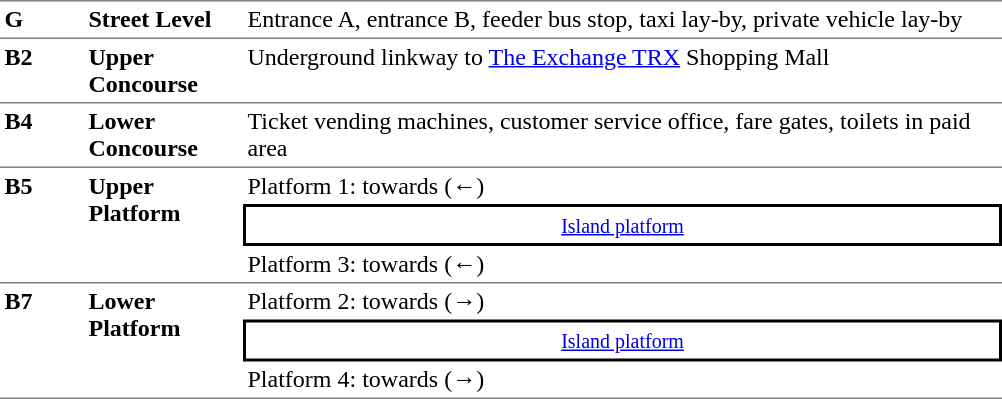<table table border=0 cellspacing=0 cellpadding=3>
<tr>
<td style="width:50px; border-top:solid 1px grey;border-bottom:solid 1px grey;" width=50 valign=top><strong>G</strong></td>
<td style="width:100px; border-top:solid 1px grey;border-bottom:solid 1px grey;" width=100 valign=top><strong>Street Level</strong></td>
<td style="width:500px; border-top:solid 1px grey;border-bottom:solid 1px grey;" width=400 valign=top>Entrance A, entrance B, feeder bus stop, taxi lay-by, private vehicle lay-by</td>
</tr>
<tr style="vertical-align:top;">
<td style="border-bottom:solid 1px grey;" width=50 valign=top><strong>B2</strong></td>
<td style="border-bottom:solid 1px grey;" width=100 valign=top><strong>Upper Concourse</strong></td>
<td style="border-bottom:solid 1px grey;" width=400 valign=top>Underground linkway to <a href='#'>The Exchange TRX</a> Shopping Mall</td>
</tr>
<tr style="vertical-align:top;">
<td style="border-bottom:solid 1px grey;" width=50 valign=top><strong>B4</strong></td>
<td style="border-bottom:solid 1px grey;" width=100 valign=top><strong>Lower Concourse</strong></td>
<td style="border-bottom:solid 1px grey;" width=400 valign=top>Ticket vending machines, customer service office, fare gates, toilets in paid area</td>
</tr>
<tr style="vertical-align:top;">
<td rowspan="3" style="border-bottom:solid 1px grey;" valign="top"><strong>B5</strong></td>
<td rowspan="3" style="border-bottom:solid 1px grey;"><strong>Upper Platform </strong></td>
<td>Platform 1:   towards   (←)</td>
</tr>
<tr style="vertical-align:top;">
<td style="border-top:solid 2px black;border-right:solid 2px black;border-left:solid 2px black;border-bottom:solid 2px black;text-align:center;"><small><a href='#'>Island platform</a></small></td>
</tr>
<tr style="vertical-align:top;">
<td style="border-bottom:solid 1px grey;">Platform 3:   towards   (←)</td>
</tr>
<tr style="vertical-align:top;">
<td rowspan="3" style="border-bottom:solid 1px grey;" valign="top"><strong>B7</strong></td>
<td rowspan="3" style="border-bottom:solid 1px grey;"><strong>Lower Platform</strong></td>
<td>Platform 2:   towards   (→)</td>
</tr>
<tr style="vertical-align:top;">
<td style="border-top:solid 2px black;border-right:solid 2px black;border-left:solid 2px black;border-bottom:solid 2px black;text-align:center;"><small><a href='#'>Island platform</a></small></td>
</tr>
<tr style="vertical-align:top;">
<td style="border-bottom:solid 1px grey;">Platform 4:   towards   (→)</td>
</tr>
</table>
